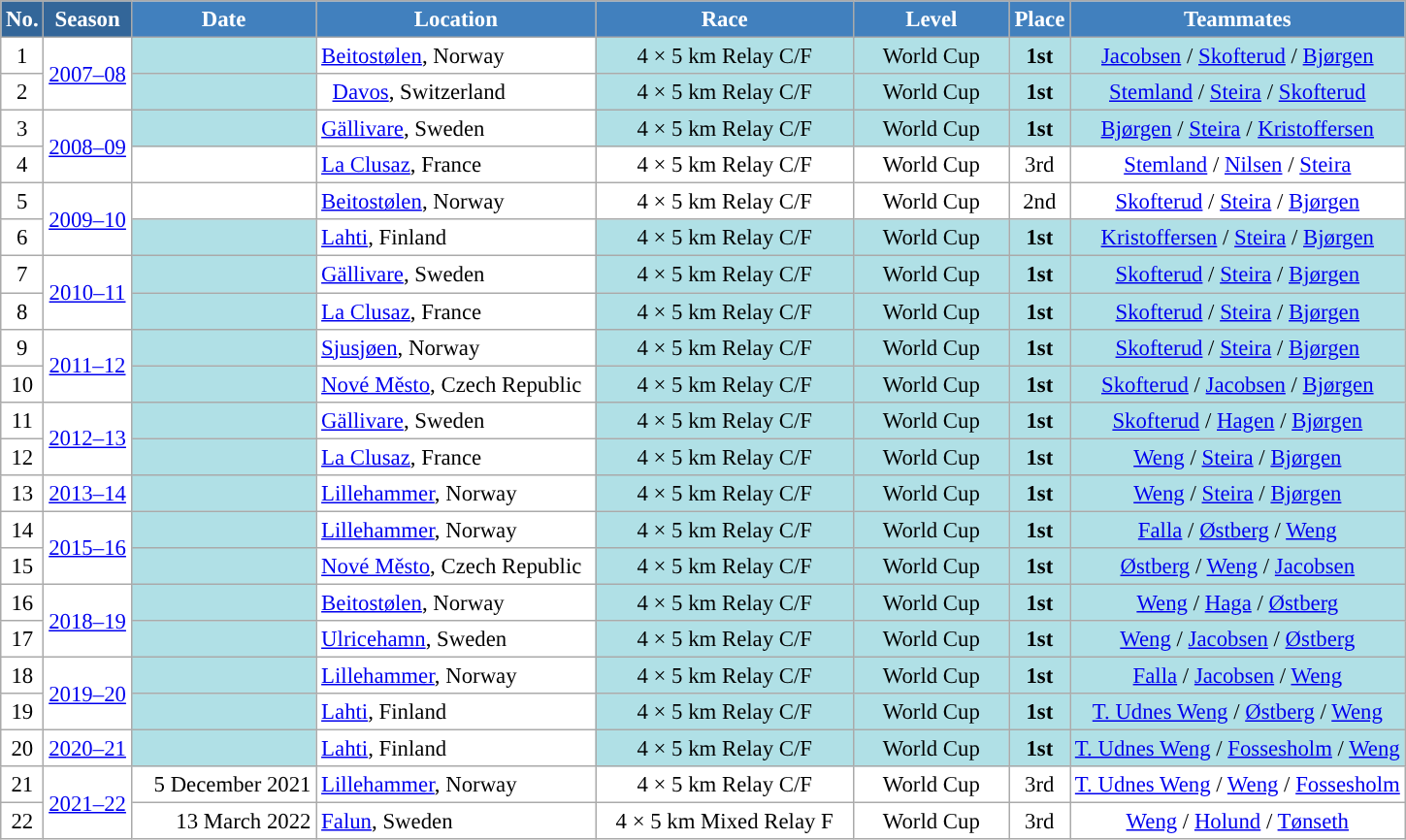<table class="wikitable sortable" style="font-size:95%; text-align:center; border:grey solid 1px; border-collapse:collapse; background:#ffffff;">
<tr style="background:#efefef;">
<th style="background-color:#369; color:white;">No.</th>
<th style="background-color:#369; color:white;">Season</th>
<th style="background-color:#4180be; color:white; width:120px;">Date</th>
<th style="background-color:#4180be; color:white; width:185px;">Location</th>
<th style="background-color:#4180be; color:white; width:170px;">Race</th>
<th style="background-color:#4180be; color:white; width:100px;">Level</th>
<th style="background-color:#4180be; color:white;">Place</th>
<th style="background-color:#4180be; color:white;">Teammates</th>
</tr>
<tr>
<td>1</td>
<td rowspan="2"><a href='#'>2007–08</a></td>
<td bgcolor="#BOEOE6" style="text-align: right;"></td>
<td style="text-align: left;"> <a href='#'>Beitostølen</a>, Norway</td>
<td bgcolor="#BOEOE6">4 × 5 km Relay C/F</td>
<td bgcolor="#BOEOE6">World Cup</td>
<td bgcolor="#BOEOE6"><strong>1st</strong></td>
<td bgcolor="#BOEOE6"><a href='#'>Jacobsen</a> / <a href='#'>Skofterud</a> / <a href='#'>Bjørgen</a></td>
</tr>
<tr>
<td>2</td>
<td bgcolor="#BOEOE6" style="text-align: right;"></td>
<td style="text-align: left;">  <a href='#'>Davos</a>, Switzerland</td>
<td bgcolor="#BOEOE6">4 × 5 km Relay C/F</td>
<td bgcolor="#BOEOE6">World Cup</td>
<td bgcolor="#BOEOE6"><strong>1st</strong></td>
<td bgcolor="#BOEOE6"><a href='#'>Stemland</a> / <a href='#'>Steira</a> / <a href='#'>Skofterud</a></td>
</tr>
<tr>
<td>3</td>
<td rowspan="2"><a href='#'>2008–09</a></td>
<td bgcolor="#BOEOE6" style="text-align: right;"></td>
<td style="text-align: left;"> <a href='#'>Gällivare</a>, Sweden</td>
<td bgcolor="#BOEOE6">4 × 5 km Relay C/F</td>
<td bgcolor="#BOEOE6">World Cup</td>
<td bgcolor="#BOEOE6"><strong>1st</strong></td>
<td bgcolor="#BOEOE6"><a href='#'>Bjørgen</a> / <a href='#'>Steira</a> / <a href='#'>Kristoffersen</a></td>
</tr>
<tr>
<td>4</td>
<td style="text-align: right;"></td>
<td style="text-align: left;"> <a href='#'>La Clusaz</a>, France</td>
<td>4 × 5 km Relay C/F</td>
<td>World Cup</td>
<td>3rd</td>
<td><a href='#'>Stemland</a> / <a href='#'>Nilsen</a> / <a href='#'>Steira</a></td>
</tr>
<tr>
<td>5</td>
<td rowspan="2"><a href='#'>2009–10</a></td>
<td style="text-align: right;"></td>
<td style="text-align: left;"> <a href='#'>Beitostølen</a>, Norway</td>
<td>4 × 5 km Relay C/F</td>
<td>World Cup</td>
<td>2nd</td>
<td><a href='#'>Skofterud</a> / <a href='#'>Steira</a> / <a href='#'>Bjørgen</a></td>
</tr>
<tr>
<td>6</td>
<td bgcolor="#BOEOE6" style="text-align: right;"></td>
<td style="text-align: left;"> <a href='#'>Lahti</a>, Finland</td>
<td bgcolor="#BOEOE6">4 × 5 km Relay C/F</td>
<td bgcolor="#BOEOE6">World Cup</td>
<td bgcolor="#BOEOE6"><strong>1st</strong></td>
<td bgcolor="#BOEOE6"><a href='#'>Kristoffersen</a> / <a href='#'>Steira</a> / <a href='#'>Bjørgen</a></td>
</tr>
<tr>
<td>7</td>
<td rowspan="2"><a href='#'>2010–11</a></td>
<td bgcolor="#BOEOE6" style="text-align: right;"></td>
<td style="text-align: left;"> <a href='#'>Gällivare</a>, Sweden</td>
<td bgcolor="#BOEOE6">4 × 5 km Relay C/F</td>
<td bgcolor="#BOEOE6">World Cup</td>
<td bgcolor="#BOEOE6"><strong>1st</strong></td>
<td bgcolor="#BOEOE6"><a href='#'>Skofterud</a> / <a href='#'>Steira</a> / <a href='#'>Bjørgen</a></td>
</tr>
<tr>
<td>8</td>
<td bgcolor="#BOEOE6" style="text-align: right;"></td>
<td style="text-align: left;"> <a href='#'>La Clusaz</a>, France</td>
<td bgcolor="#BOEOE6">4 × 5 km Relay C/F</td>
<td bgcolor="#BOEOE6">World Cup</td>
<td bgcolor="#BOEOE6"><strong>1st</strong></td>
<td bgcolor="#BOEOE6"><a href='#'>Skofterud</a> / <a href='#'>Steira</a> / <a href='#'>Bjørgen</a></td>
</tr>
<tr>
<td>9</td>
<td rowspan="2"><a href='#'>2011–12</a></td>
<td bgcolor="#BOEOE6" style="text-align: right;"></td>
<td style="text-align: left;"> <a href='#'>Sjusjøen</a>, Norway</td>
<td bgcolor="#BOEOE6">4 × 5 km Relay C/F</td>
<td bgcolor="#BOEOE6">World Cup</td>
<td bgcolor="#BOEOE6"><strong>1st</strong></td>
<td bgcolor="#BOEOE6"><a href='#'>Skofterud</a> / <a href='#'>Steira</a> / <a href='#'>Bjørgen</a></td>
</tr>
<tr>
<td>10</td>
<td bgcolor="#BOEOE6" style="text-align: right;"></td>
<td style="text-align: left;"> <a href='#'>Nové Město</a>, Czech Republic</td>
<td bgcolor="#BOEOE6">4 × 5 km Relay C/F</td>
<td bgcolor="#BOEOE6">World Cup</td>
<td bgcolor="#BOEOE6"><strong>1st</strong></td>
<td bgcolor="#BOEOE6"><a href='#'>Skofterud</a> / <a href='#'>Jacobsen</a> / <a href='#'>Bjørgen</a></td>
</tr>
<tr>
<td>11</td>
<td rowspan="2"><a href='#'>2012–13</a></td>
<td bgcolor="#BOEOE6" style="text-align: right;"></td>
<td style="text-align: left;"> <a href='#'>Gällivare</a>, Sweden</td>
<td bgcolor="#BOEOE6">4 × 5 km Relay C/F</td>
<td bgcolor="#BOEOE6">World Cup</td>
<td bgcolor="#BOEOE6"><strong>1st</strong></td>
<td bgcolor="#BOEOE6"><a href='#'>Skofterud</a> / <a href='#'>Hagen</a> / <a href='#'>Bjørgen</a></td>
</tr>
<tr>
<td>12</td>
<td bgcolor="#BOEOE6" style="text-align: right;"></td>
<td style="text-align: left;"> <a href='#'>La Clusaz</a>, France</td>
<td bgcolor="#BOEOE6">4 × 5 km Relay C/F</td>
<td bgcolor="#BOEOE6">World Cup</td>
<td bgcolor="#BOEOE6"><strong>1st</strong></td>
<td bgcolor="#BOEOE6"><a href='#'>Weng</a> / <a href='#'>Steira</a> / <a href='#'>Bjørgen</a></td>
</tr>
<tr>
<td>13</td>
<td><a href='#'>2013–14</a></td>
<td bgcolor="#BOEOE6" style="text-align: right;"></td>
<td style="text-align: left;"> <a href='#'>Lillehammer</a>, Norway</td>
<td bgcolor="#BOEOE6">4 × 5 km Relay C/F</td>
<td bgcolor="#BOEOE6">World Cup</td>
<td bgcolor="#BOEOE6"><strong>1st</strong></td>
<td bgcolor="#BOEOE6"><a href='#'>Weng</a> / <a href='#'>Steira</a> / <a href='#'>Bjørgen</a></td>
</tr>
<tr>
<td>14</td>
<td rowspan="2"><a href='#'>2015–16</a></td>
<td bgcolor="#BOEOE6" style="text-align: right;"></td>
<td style="text-align: left;"> <a href='#'>Lillehammer</a>, Norway</td>
<td bgcolor="#BOEOE6">4 × 5 km Relay C/F</td>
<td bgcolor="#BOEOE6">World Cup</td>
<td bgcolor="#BOEOE6"><strong>1st</strong></td>
<td bgcolor="#BOEOE6"><a href='#'>Falla</a> / <a href='#'>Østberg</a> / <a href='#'>Weng</a></td>
</tr>
<tr>
<td>15</td>
<td bgcolor="#BOEOE6" style="text-align: right;"></td>
<td style="text-align: left;"> <a href='#'>Nové Město</a>, Czech Republic</td>
<td bgcolor="#BOEOE6">4 × 5 km Relay C/F</td>
<td bgcolor="#BOEOE6">World Cup</td>
<td bgcolor="#BOEOE6"><strong>1st</strong></td>
<td bgcolor="#BOEOE6"><a href='#'>Østberg</a> / <a href='#'>Weng</a> / <a href='#'>Jacobsen</a></td>
</tr>
<tr>
<td>16</td>
<td rowspan="2"><a href='#'>2018–19</a></td>
<td bgcolor="#BOEOE6" style="text-align: right;"></td>
<td style="text-align: left;"> <a href='#'>Beitostølen</a>, Norway</td>
<td bgcolor="#BOEOE6">4 × 5 km Relay C/F</td>
<td bgcolor="#BOEOE6">World Cup</td>
<td bgcolor="#BOEOE6"><strong>1st</strong></td>
<td bgcolor="#BOEOE6"><a href='#'>Weng</a> / <a href='#'>Haga</a> / <a href='#'>Østberg</a></td>
</tr>
<tr>
<td>17</td>
<td bgcolor="#BOEOE6" style="text-align: right;"></td>
<td style="text-align: left;"> <a href='#'>Ulricehamn</a>, Sweden</td>
<td bgcolor="#BOEOE6">4 × 5 km Relay C/F</td>
<td bgcolor="#BOEOE6">World Cup</td>
<td bgcolor="#BOEOE6"><strong>1st</strong></td>
<td bgcolor="#BOEOE6"><a href='#'>Weng</a> / <a href='#'>Jacobsen</a> / <a href='#'>Østberg</a></td>
</tr>
<tr>
<td>18</td>
<td rowspan="2"><a href='#'>2019–20</a></td>
<td bgcolor="#BOEOE6" style="text-align: right;"></td>
<td style="text-align: left;"> <a href='#'>Lillehammer</a>, Norway</td>
<td bgcolor="#BOEOE6">4 × 5 km Relay C/F</td>
<td bgcolor="#BOEOE6">World Cup</td>
<td bgcolor="#BOEOE6"><strong>1st</strong></td>
<td bgcolor="#BOEOE6"><a href='#'>Falla</a> / <a href='#'>Jacobsen</a> / <a href='#'>Weng</a></td>
</tr>
<tr>
<td>19</td>
<td bgcolor="#BOEOE6" style="text-align: right;"></td>
<td style="text-align: left;"> <a href='#'>Lahti</a>, Finland</td>
<td bgcolor="#BOEOE6">4 × 5 km Relay C/F</td>
<td bgcolor="#BOEOE6">World Cup</td>
<td bgcolor="#BOEOE6"><strong>1st</strong></td>
<td bgcolor="#BOEOE6"><a href='#'>T. Udnes Weng</a> / <a href='#'>Østberg</a> / <a href='#'>Weng</a></td>
</tr>
<tr>
<td>20</td>
<td rowspan=1><a href='#'>2020–21</a></td>
<td bgcolor="#BOEOE6" style="text-align: right;"></td>
<td align=left> <a href='#'>Lahti</a>, Finland</td>
<td bgcolor="#BOEOE6">4 × 5 km Relay C/F</td>
<td bgcolor="#BOEOE6">World Cup</td>
<td bgcolor="#BOEOE6"><strong>1st</strong></td>
<td bgcolor="#BOEOE6"><a href='#'>T. Udnes Weng</a> / <a href='#'>Fossesholm</a> / <a href='#'>Weng</a></td>
</tr>
<tr>
<td align=center>21</td>
<td rowspan=2 align=center><a href='#'>2021–22</a></td>
<td align=right>5 December 2021</td>
<td align=left> <a href='#'>Lillehammer</a>, Norway</td>
<td>4 × 5 km Relay C/F</td>
<td>World Cup</td>
<td>3rd</td>
<td><a href='#'>T. Udnes Weng</a> / <a href='#'>Weng</a> / <a href='#'>Fossesholm</a></td>
</tr>
<tr>
<td align=center>22</td>
<td align=right>13 March 2022</td>
<td align=left> <a href='#'>Falun</a>, Sweden</td>
<td>4 × 5 km Mixed Relay F</td>
<td>World Cup</td>
<td>3rd</td>
<td><a href='#'>Weng</a> / <a href='#'>Holund</a> / <a href='#'>Tønseth</a></td>
</tr>
</table>
